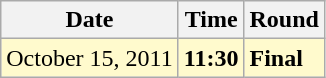<table class="wikitable">
<tr>
<th>Date</th>
<th>Time</th>
<th>Round</th>
</tr>
<tr style=background:lemonchiffon>
<td>October 15, 2011</td>
<td><strong>11:30</strong></td>
<td><strong>Final</strong></td>
</tr>
</table>
